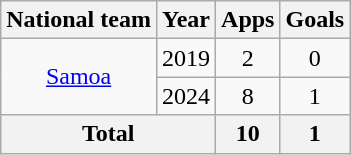<table class="wikitable" style="text-align:center">
<tr>
<th>National team</th>
<th>Year</th>
<th>Apps</th>
<th>Goals</th>
</tr>
<tr>
<td rowspan="2"><a href='#'>Samoa</a></td>
<td>2019</td>
<td>2</td>
<td>0</td>
</tr>
<tr>
<td>2024</td>
<td>8</td>
<td>1</td>
</tr>
<tr>
<th colspan=2>Total</th>
<th>10</th>
<th>1</th>
</tr>
</table>
